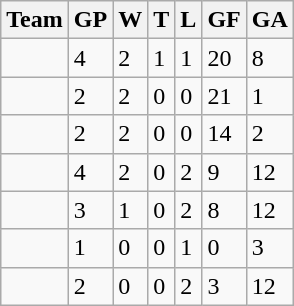<table class="wikitable">
<tr>
<th>Team</th>
<th>GP</th>
<th>W</th>
<th>T</th>
<th>L</th>
<th>GF</th>
<th>GA</th>
</tr>
<tr>
<td></td>
<td>4</td>
<td>2</td>
<td>1</td>
<td>1</td>
<td>20</td>
<td>8</td>
</tr>
<tr>
<td></td>
<td>2</td>
<td>2</td>
<td>0</td>
<td>0</td>
<td>21</td>
<td>1</td>
</tr>
<tr>
<td></td>
<td>2</td>
<td>2</td>
<td>0</td>
<td>0</td>
<td>14</td>
<td>2</td>
</tr>
<tr>
<td></td>
<td>4</td>
<td>2</td>
<td>0</td>
<td>2</td>
<td>9</td>
<td>12</td>
</tr>
<tr>
<td></td>
<td>3</td>
<td>1</td>
<td>0</td>
<td>2</td>
<td>8</td>
<td>12</td>
</tr>
<tr>
<td></td>
<td>1</td>
<td>0</td>
<td>0</td>
<td>1</td>
<td>0</td>
<td>3</td>
</tr>
<tr>
<td></td>
<td>2</td>
<td>0</td>
<td>0</td>
<td>2</td>
<td>3</td>
<td>12</td>
</tr>
</table>
